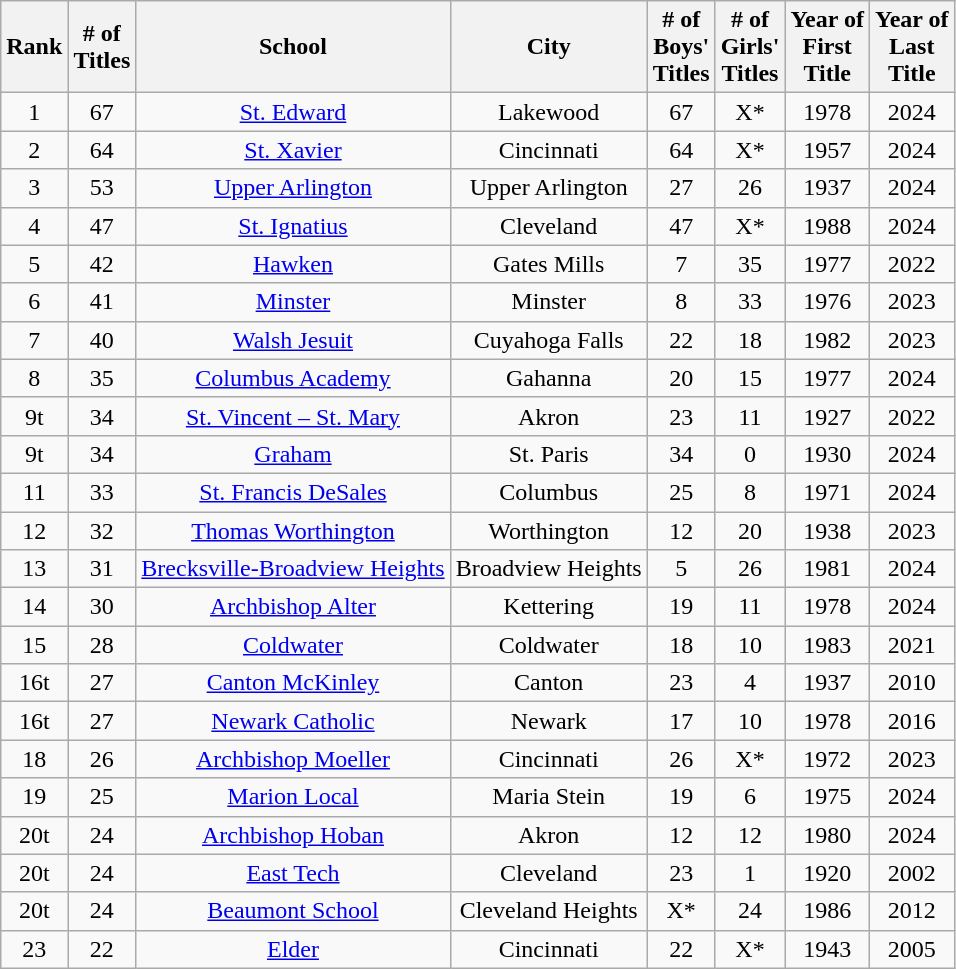<table class="wikitable" style="text-align:center">
<tr>
<th>Rank</th>
<th># of<br>Titles</th>
<th>School</th>
<th>City</th>
<th># of<br>Boys'<br>Titles</th>
<th># of<br>Girls'<br>Titles</th>
<th>Year of<br>First<br>Title</th>
<th>Year of<br>Last<br>Title</th>
</tr>
<tr>
<td>1</td>
<td>67</td>
<td><a href='#'>St. Edward</a></td>
<td>Lakewood</td>
<td>67</td>
<td>X*</td>
<td>1978</td>
<td>2024</td>
</tr>
<tr>
<td>2</td>
<td>64</td>
<td><a href='#'>St. Xavier</a></td>
<td>Cincinnati</td>
<td>64</td>
<td>X*</td>
<td>1957</td>
<td>2024</td>
</tr>
<tr>
<td>3</td>
<td>53</td>
<td><a href='#'>Upper Arlington</a></td>
<td>Upper Arlington</td>
<td>27</td>
<td>26</td>
<td>1937</td>
<td>2024</td>
</tr>
<tr>
<td>4</td>
<td>47</td>
<td><a href='#'>St. Ignatius</a></td>
<td>Cleveland</td>
<td>47</td>
<td>X*</td>
<td>1988</td>
<td>2024</td>
</tr>
<tr>
<td>5</td>
<td>42</td>
<td><a href='#'>Hawken</a></td>
<td>Gates Mills</td>
<td>7</td>
<td>35</td>
<td>1977</td>
<td>2022</td>
</tr>
<tr>
<td>6</td>
<td>41</td>
<td><a href='#'>Minster</a></td>
<td>Minster</td>
<td>8</td>
<td>33</td>
<td>1976</td>
<td>2023</td>
</tr>
<tr>
<td>7</td>
<td>40</td>
<td><a href='#'>Walsh Jesuit</a></td>
<td>Cuyahoga Falls</td>
<td>22</td>
<td>18</td>
<td>1982</td>
<td>2023</td>
</tr>
<tr>
<td>8</td>
<td>35</td>
<td><a href='#'>Columbus Academy</a></td>
<td>Gahanna</td>
<td>20</td>
<td>15</td>
<td>1977</td>
<td>2024</td>
</tr>
<tr>
<td>9t</td>
<td>34</td>
<td><a href='#'>St. Vincent – St. Mary</a></td>
<td>Akron</td>
<td>23</td>
<td>11</td>
<td>1927</td>
<td>2022</td>
</tr>
<tr>
<td>9t</td>
<td>34</td>
<td><a href='#'>Graham</a></td>
<td>St. Paris</td>
<td>34</td>
<td>0</td>
<td>1930</td>
<td>2024</td>
</tr>
<tr>
<td>11</td>
<td>33</td>
<td><a href='#'>St. Francis DeSales</a></td>
<td>Columbus</td>
<td>25</td>
<td>8</td>
<td>1971</td>
<td>2024</td>
</tr>
<tr>
<td>12</td>
<td>32</td>
<td><a href='#'>Thomas Worthington</a></td>
<td>Worthington</td>
<td>12</td>
<td>20</td>
<td>1938</td>
<td>2023</td>
</tr>
<tr>
<td>13</td>
<td>31</td>
<td><a href='#'>Brecksville-Broadview Heights</a></td>
<td>Broadview Heights</td>
<td>5</td>
<td>26</td>
<td>1981</td>
<td>2024</td>
</tr>
<tr>
<td>14</td>
<td>30</td>
<td><a href='#'>Archbishop Alter</a></td>
<td>Kettering</td>
<td>19</td>
<td>11</td>
<td>1978</td>
<td>2024</td>
</tr>
<tr>
<td>15</td>
<td>28</td>
<td><a href='#'>Coldwater</a></td>
<td>Coldwater</td>
<td>18</td>
<td>10</td>
<td>1983</td>
<td>2021</td>
</tr>
<tr>
<td>16t</td>
<td>27</td>
<td><a href='#'>Canton McKinley</a></td>
<td>Canton</td>
<td>23</td>
<td>4</td>
<td>1937</td>
<td>2010</td>
</tr>
<tr>
<td>16t</td>
<td>27</td>
<td><a href='#'>Newark Catholic</a></td>
<td>Newark</td>
<td>17</td>
<td>10</td>
<td>1978</td>
<td>2016</td>
</tr>
<tr>
<td>18</td>
<td>26</td>
<td><a href='#'>Archbishop Moeller</a></td>
<td>Cincinnati</td>
<td>26</td>
<td>X*</td>
<td>1972</td>
<td>2023</td>
</tr>
<tr>
<td>19</td>
<td>25</td>
<td><a href='#'>Marion Local</a></td>
<td>Maria Stein</td>
<td>19</td>
<td>6</td>
<td>1975</td>
<td>2024</td>
</tr>
<tr>
<td>20t</td>
<td>24</td>
<td><a href='#'>Archbishop Hoban</a></td>
<td>Akron</td>
<td>12</td>
<td>12</td>
<td>1980</td>
<td>2024</td>
</tr>
<tr>
<td>20t</td>
<td>24</td>
<td><a href='#'>East Tech</a></td>
<td>Cleveland</td>
<td>23</td>
<td>1</td>
<td>1920</td>
<td>2002</td>
</tr>
<tr>
<td>20t</td>
<td>24</td>
<td><a href='#'>Beaumont School</a></td>
<td>Cleveland Heights</td>
<td>X*</td>
<td>24</td>
<td>1986</td>
<td>2012</td>
</tr>
<tr>
<td>23</td>
<td>22</td>
<td><a href='#'>Elder</a></td>
<td>Cincinnati</td>
<td>22</td>
<td>X*</td>
<td>1943</td>
<td>2005</td>
</tr>
</table>
